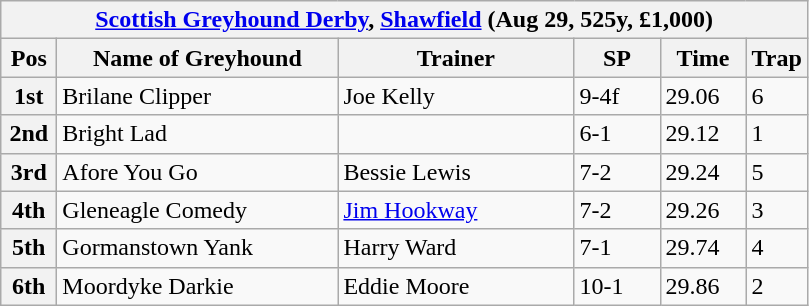<table class="wikitable">
<tr>
<th colspan="6"><a href='#'>Scottish Greyhound Derby</a>, <a href='#'>Shawfield</a> (Aug 29, 525y, £1,000)</th>
</tr>
<tr>
<th width=30>Pos</th>
<th width=180>Name of Greyhound</th>
<th width=150>Trainer</th>
<th width=50>SP</th>
<th width=50>Time</th>
<th width=30>Trap</th>
</tr>
<tr>
<th>1st</th>
<td>Brilane Clipper</td>
<td>Joe Kelly</td>
<td>9-4f</td>
<td>29.06</td>
<td>6</td>
</tr>
<tr>
<th>2nd</th>
<td>Bright Lad</td>
<td></td>
<td>6-1</td>
<td>29.12</td>
<td>1</td>
</tr>
<tr>
<th>3rd</th>
<td>Afore You Go</td>
<td>Bessie Lewis</td>
<td>7-2</td>
<td>29.24</td>
<td>5</td>
</tr>
<tr>
<th>4th</th>
<td>Gleneagle Comedy</td>
<td><a href='#'>Jim Hookway</a></td>
<td>7-2</td>
<td>29.26</td>
<td>3</td>
</tr>
<tr>
<th>5th</th>
<td>Gormanstown Yank</td>
<td>Harry Ward</td>
<td>7-1</td>
<td>29.74</td>
<td>4</td>
</tr>
<tr>
<th>6th</th>
<td>Moordyke Darkie</td>
<td>Eddie Moore</td>
<td>10-1</td>
<td>29.86</td>
<td>2</td>
</tr>
</table>
